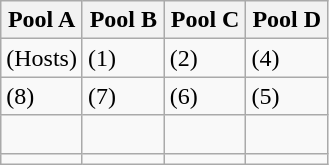<table class="wikitable">
<tr>
<th width=25%>Pool A</th>
<th width=25%>Pool B</th>
<th width=25%>Pool C</th>
<th width=25%>Pool D</th>
</tr>
<tr>
<td> (Hosts)</td>
<td> (1)</td>
<td> (2)</td>
<td> (4)</td>
</tr>
<tr>
<td> (8)</td>
<td> (7)</td>
<td> (6)</td>
<td> (5)</td>
</tr>
<tr>
<td></td>
<td></td>
<td><s></s><br></td>
<td></td>
</tr>
<tr>
<td></td>
<td></td>
<td></td>
<td></td>
</tr>
</table>
